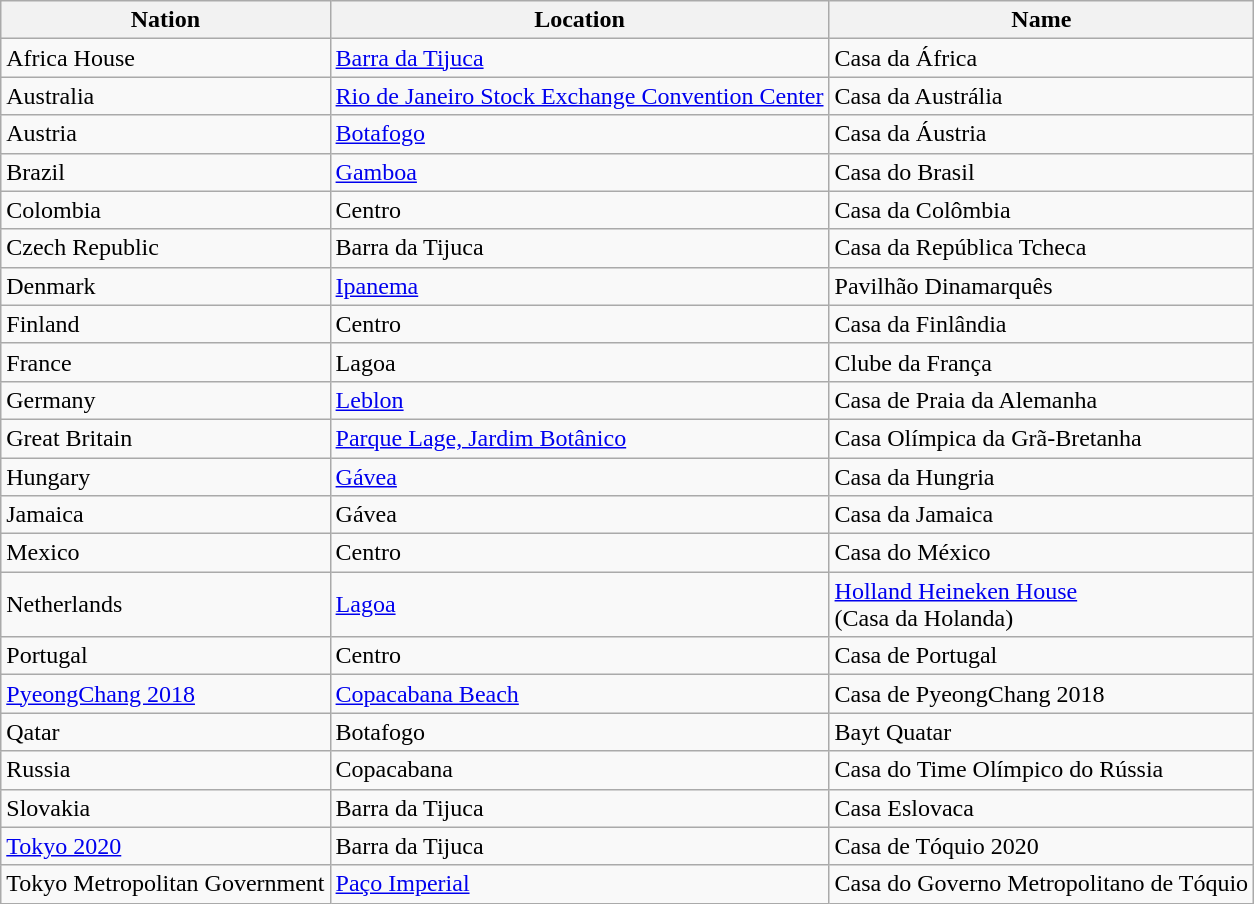<table class="wikitable collapsible collapsed sortable">
<tr>
<th>Nation</th>
<th>Location</th>
<th>Name</th>
</tr>
<tr>
<td>Africa House</td>
<td><a href='#'>Barra da Tijuca</a></td>
<td>Casa da África</td>
</tr>
<tr>
<td>Australia</td>
<td><a href='#'>Rio de Janeiro Stock Exchange Convention Center</a></td>
<td>Casa da Austrália</td>
</tr>
<tr>
<td>Austria</td>
<td><a href='#'>Botafogo</a></td>
<td>Casa da Áustria</td>
</tr>
<tr>
<td>Brazil</td>
<td><a href='#'>Gamboa</a></td>
<td>Casa do Brasil</td>
</tr>
<tr>
<td>Colombia</td>
<td>Centro</td>
<td>Casa da Colômbia</td>
</tr>
<tr>
<td>Czech Republic</td>
<td>Barra da Tijuca</td>
<td>Casa da República Tcheca</td>
</tr>
<tr>
<td>Denmark</td>
<td><a href='#'>Ipanema</a></td>
<td>Pavilhão Dinamarquês</td>
</tr>
<tr>
<td>Finland</td>
<td>Centro</td>
<td>Casa da Finlândia</td>
</tr>
<tr>
<td>France</td>
<td>Lagoa</td>
<td>Clube da França</td>
</tr>
<tr>
<td>Germany</td>
<td><a href='#'>Leblon</a></td>
<td>Casa de Praia da Alemanha</td>
</tr>
<tr>
<td>Great Britain</td>
<td><a href='#'>Parque Lage, Jardim Botânico</a></td>
<td>Casa Olímpica da Grã-Bretanha</td>
</tr>
<tr>
<td>Hungary</td>
<td><a href='#'>Gávea</a></td>
<td>Casa da Hungria</td>
</tr>
<tr>
<td>Jamaica</td>
<td>Gávea</td>
<td>Casa da Jamaica</td>
</tr>
<tr>
<td>Mexico</td>
<td>Centro</td>
<td>Casa do México</td>
</tr>
<tr>
<td>Netherlands</td>
<td><a href='#'>Lagoa</a></td>
<td><a href='#'>Holland Heineken House</a><br>(Casa da Holanda)</td>
</tr>
<tr>
<td>Portugal</td>
<td>Centro</td>
<td>Casa de Portugal</td>
</tr>
<tr>
<td><a href='#'>PyeongChang 2018</a></td>
<td><a href='#'>Copacabana Beach</a></td>
<td>Casa de PyeongChang 2018</td>
</tr>
<tr>
<td>Qatar</td>
<td>Botafogo</td>
<td>Bayt Quatar </td>
</tr>
<tr>
<td>Russia</td>
<td>Copacabana</td>
<td>Casa do Time Olímpico do Rússia</td>
</tr>
<tr>
<td>Slovakia</td>
<td>Barra da Tijuca</td>
<td>Casa Eslovaca</td>
</tr>
<tr>
<td><a href='#'>Tokyo 2020</a></td>
<td>Barra da Tijuca</td>
<td>Casa de Tóquio 2020</td>
</tr>
<tr>
<td>Tokyo Metropolitan Government</td>
<td><a href='#'>Paço Imperial</a></td>
<td>Casa do Governo Metropolitano de Tóquio</td>
</tr>
</table>
